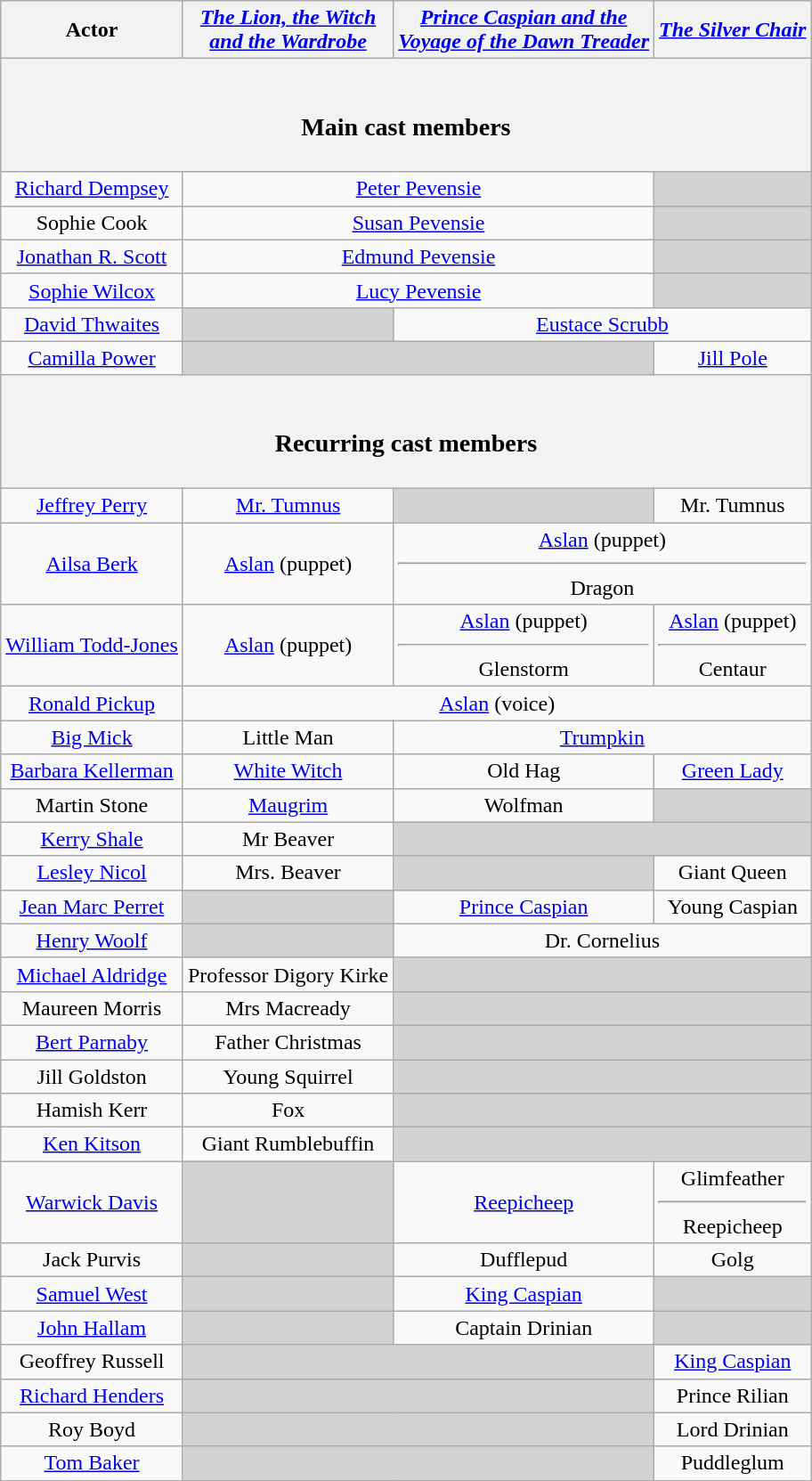<table class="wikitable plainrowheaders" style="text-align:center;">
<tr>
<th>Actor</th>
<th><a href='#'><em>The Lion, the Witch<br>and the Wardrobe</em></a></th>
<th><a href='#'><em>Prince Caspian and the<br>Voyage of the Dawn Treader</em></a></th>
<th><a href='#'><em>The Silver Chair</em></a></th>
</tr>
<tr>
<th colspan="4"><br><h3>Main cast members</h3></th>
</tr>
<tr>
<td><a href='#'>Richard Dempsey</a></td>
<td colspan="2"><a href='#'>Peter Pevensie</a></td>
<td colspan="1" style="background:#d3d3d3;"></td>
</tr>
<tr>
<td>Sophie Cook</td>
<td colspan="2"><a href='#'>Susan Pevensie</a></td>
<td colspan="1" style="background:#d3d3d3;"></td>
</tr>
<tr>
<td><a href='#'>Jonathan R. Scott</a></td>
<td colspan="2"><a href='#'>Edmund Pevensie</a></td>
<td colspan="1" style="background:#d3d3d3;"></td>
</tr>
<tr>
<td><a href='#'>Sophie Wilcox</a></td>
<td colspan="2"><a href='#'>Lucy Pevensie</a></td>
<td colspan="1" style="background:#d3d3d3;"></td>
</tr>
<tr>
<td><a href='#'>David Thwaites</a></td>
<td colspan="1" style="background:#d3d3d3;"></td>
<td colspan="2"><a href='#'>Eustace Scrubb</a></td>
</tr>
<tr>
<td><a href='#'>Camilla Power</a></td>
<td colspan="2" style="background:#d3d3d3;"></td>
<td colspan="1"><a href='#'>Jill Pole</a></td>
</tr>
<tr>
<th colspan="4"><br><h3>Recurring cast members</h3></th>
</tr>
<tr>
<td><a href='#'>Jeffrey Perry</a></td>
<td><a href='#'>Mr. Tumnus</a></td>
<td colspan="1" style="background:#d3d3d3;"></td>
<td>Mr. Tumnus</td>
</tr>
<tr>
<td><a href='#'>Ailsa Berk</a></td>
<td colspan="1"><a href='#'>Aslan</a> (puppet)</td>
<td colspan="2"><a href='#'>Aslan</a> (puppet)<hr>Dragon</td>
</tr>
<tr>
<td><a href='#'>William Todd-Jones</a></td>
<td colspan="1"><a href='#'>Aslan</a> (puppet)</td>
<td colspan="1"><a href='#'>Aslan</a> (puppet)<hr>Glenstorm</td>
<td colspan="1"><a href='#'>Aslan</a> (puppet)<hr>Centaur</td>
</tr>
<tr>
<td><a href='#'>Ronald Pickup</a></td>
<td colspan="3"><a href='#'>Aslan</a> (voice)</td>
</tr>
<tr>
<td><a href='#'>Big Mick</a></td>
<td colspan="1">Little Man</td>
<td colspan="2"><a href='#'>Trumpkin</a></td>
</tr>
<tr>
<td><a href='#'>Barbara Kellerman</a></td>
<td colspan="1"><a href='#'>White Witch</a></td>
<td colspan="1">Old Hag</td>
<td colspan="1"><a href='#'>Green Lady</a></td>
</tr>
<tr>
<td>Martin Stone</td>
<td colspan="1"><a href='#'>Maugrim</a></td>
<td colspan="1">Wolfman</td>
<td colspan="1" style="background:#d3d3d3;"></td>
</tr>
<tr>
<td><a href='#'>Kerry Shale</a></td>
<td>Mr Beaver</td>
<td colspan="2" style="background:#d3d3d3;"></td>
</tr>
<tr>
<td><a href='#'>Lesley Nicol</a></td>
<td colspan="1">Mrs. Beaver</td>
<td colspan="1" style="background:#d3d3d3;"></td>
<td colspan="1">Giant Queen</td>
</tr>
<tr>
<td><a href='#'>Jean Marc Perret</a></td>
<td colspan="1" style="background:#d3d3d3;"></td>
<td colspan="1"><a href='#'>Prince Caspian</a></td>
<td colspan="1">Young Caspian</td>
</tr>
<tr>
<td><a href='#'>Henry Woolf</a></td>
<td colspan="1" style="background:#d3d3d3;"></td>
<td colspan="2">Dr. Cornelius</td>
</tr>
<tr>
<td><a href='#'>Michael Aldridge</a></td>
<td>Professor Digory Kirke</td>
<td colspan="2" style="background:#d3d3d3;"></td>
</tr>
<tr>
<td>Maureen Morris</td>
<td>Mrs Macready</td>
<td colspan="2" style="background:#d3d3d3;"></td>
</tr>
<tr>
<td><a href='#'>Bert Parnaby</a></td>
<td>Father Christmas</td>
<td colspan="2" style="background:#d3d3d3;"></td>
</tr>
<tr>
<td>Jill Goldston</td>
<td>Young Squirrel</td>
<td colspan="2" style="background:#d3d3d3;"></td>
</tr>
<tr>
<td>Hamish Kerr</td>
<td>Fox</td>
<td colspan="2" style="background:#d3d3d3;"></td>
</tr>
<tr>
<td><a href='#'>Ken Kitson</a></td>
<td>Giant Rumblebuffin</td>
<td colspan="2" style="background:#d3d3d3;"></td>
</tr>
<tr>
<td><a href='#'>Warwick Davis</a></td>
<td colspan="1" style="background:#d3d3d3;"></td>
<td><a href='#'>Reepicheep</a></td>
<td colspan="1">Glimfeather<hr>Reepicheep</td>
</tr>
<tr>
<td>Jack Purvis</td>
<td colspan="1" style="background:#d3d3d3;"></td>
<td colspan="1">Dufflepud</td>
<td colspan="1">Golg</td>
</tr>
<tr>
<td><a href='#'>Samuel West</a></td>
<td colspan="1" style="background:#d3d3d3;"></td>
<td colspan="1"><a href='#'>King Caspian</a></td>
<td colspan="1" style="background:#d3d3d3;"></td>
</tr>
<tr>
<td><a href='#'>John Hallam</a></td>
<td colspan="1" style="background:#d3d3d3;"></td>
<td colspan="1">Captain Drinian</td>
<td colspan="1" style="background:#d3d3d3;"></td>
</tr>
<tr>
<td>Geoffrey Russell</td>
<td colspan="2" style="background:#d3d3d3;"></td>
<td colspan="1"><a href='#'>King Caspian</a></td>
</tr>
<tr>
<td><a href='#'>Richard Henders</a></td>
<td colspan="2" style="background:#d3d3d3;"></td>
<td colspan="1">Prince Rilian</td>
</tr>
<tr>
<td>Roy Boyd</td>
<td colspan="2" style="background:#d3d3d3;"></td>
<td colspan="1">Lord Drinian</td>
</tr>
<tr>
<td><a href='#'>Tom Baker</a></td>
<td colspan="2" style="background:#d3d3d3;"></td>
<td colspan="1">Puddleglum</td>
</tr>
</table>
